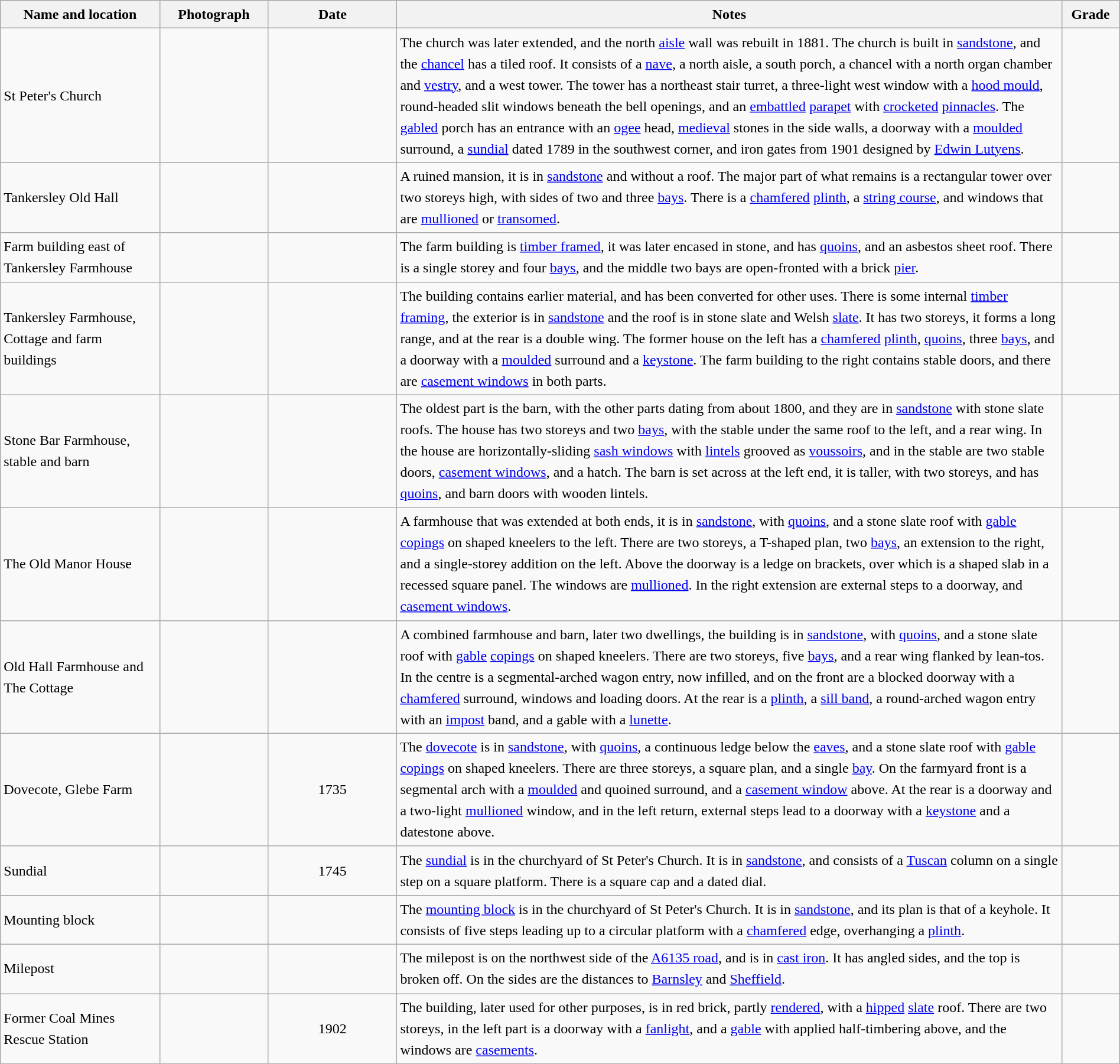<table class="wikitable sortable plainrowheaders" style="width:100%; border:0; text-align:left; line-height:150%;">
<tr>
<th scope="col"  style="width:150px">Name and location</th>
<th scope="col"  style="width:100px" class="unsortable">Photograph</th>
<th scope="col"  style="width:120px">Date</th>
<th scope="col"  style="width:650px" class="unsortable">Notes</th>
<th scope="col"  style="width:50px">Grade</th>
</tr>
<tr>
<td>St Peter's Church<br><small></small></td>
<td></td>
<td align="center"></td>
<td>The church was later extended, and the north <a href='#'>aisle</a> wall was rebuilt in 1881.  The church is built in <a href='#'>sandstone</a>, and the <a href='#'>chancel</a> has a tiled roof.  It consists of a <a href='#'>nave</a>, a north aisle, a south porch, a chancel with a north organ chamber and <a href='#'>vestry</a>, and a west tower.  The tower has a northeast stair turret, a three-light west window with a <a href='#'>hood mould</a>, round-headed slit windows beneath the bell openings, and an <a href='#'>embattled</a> <a href='#'>parapet</a> with <a href='#'>crocketed</a> <a href='#'>pinnacles</a>.  The <a href='#'>gabled</a> porch has an entrance with an <a href='#'>ogee</a> head, <a href='#'>medieval</a> stones in the side walls, a doorway with a <a href='#'>moulded</a> surround, a <a href='#'>sundial</a> dated 1789 in the southwest corner, and iron gates from 1901 designed by <a href='#'>Edwin Lutyens</a>.</td>
<td align="center" ></td>
</tr>
<tr>
<td>Tankersley Old Hall<br><small></small></td>
<td></td>
<td align="center"></td>
<td>A ruined mansion, it is in <a href='#'>sandstone</a> and without a roof.  The major part of what remains is a rectangular tower over two storeys high, with sides of two and three <a href='#'>bays</a>.  There is a <a href='#'>chamfered</a> <a href='#'>plinth</a>, a <a href='#'>string course</a>, and windows that are <a href='#'>mullioned</a> or <a href='#'>transomed</a>.</td>
<td align="center" ></td>
</tr>
<tr>
<td>Farm building east of Tankersley Farmhouse<br><small></small></td>
<td></td>
<td align="center"></td>
<td>The farm building is <a href='#'>timber framed</a>, it was later encased in stone, and has <a href='#'>quoins</a>, and an asbestos sheet roof.  There is a single storey and four <a href='#'>bays</a>, and the middle two bays are open-fronted with a brick <a href='#'>pier</a>.</td>
<td align="center" ></td>
</tr>
<tr>
<td>Tankersley Farmhouse, Cottage and farm buildings<br><small></small></td>
<td></td>
<td align="center"></td>
<td>The building contains earlier material, and has been converted for other uses.  There is some internal <a href='#'>timber framing</a>, the exterior is in <a href='#'>sandstone</a> and the roof is in stone slate and Welsh <a href='#'>slate</a>.  It has two storeys, it forms a long range, and at the rear is a double wing.  The former house on the left has a <a href='#'>chamfered</a> <a href='#'>plinth</a>, <a href='#'>quoins</a>, three <a href='#'>bays</a>, and a doorway with a <a href='#'>moulded</a> surround and a <a href='#'>keystone</a>.  The farm building to the right contains stable doors, and there are <a href='#'>casement windows</a> in both parts.</td>
<td align="center" ></td>
</tr>
<tr>
<td>Stone Bar Farmhouse, stable and barn<br><small></small></td>
<td></td>
<td align="center"></td>
<td>The oldest part is the barn, with the other parts dating from about 1800, and they are in <a href='#'>sandstone</a> with stone slate roofs.  The house has two storeys and two <a href='#'>bays</a>, with the stable under the same roof to the left, and a rear wing.  In the house are horizontally-sliding <a href='#'>sash windows</a> with <a href='#'>lintels</a> grooved as <a href='#'>voussoirs</a>, and in the stable are two stable doors, <a href='#'>casement windows</a>, and a hatch.  The barn is set across at the left end, it is taller, with two storeys, and has <a href='#'>quoins</a>, and barn doors with wooden lintels.</td>
<td align="center" ></td>
</tr>
<tr>
<td>The Old Manor House<br><small></small></td>
<td></td>
<td align="center"></td>
<td>A farmhouse that was extended at both ends, it is in <a href='#'>sandstone</a>, with <a href='#'>quoins</a>, and a stone slate roof with <a href='#'>gable</a> <a href='#'>copings</a> on shaped kneelers to the left.  There are two storeys, a T-shaped plan, two <a href='#'>bays</a>, an extension to the right, and a single-storey addition on the left.  Above the doorway is a ledge on brackets, over which is a shaped slab in a recessed square panel.  The windows are <a href='#'>mullioned</a>.  In the right extension are external steps to a doorway, and <a href='#'>casement windows</a>.</td>
<td align="center" ></td>
</tr>
<tr>
<td>Old Hall Farmhouse and The Cottage<br><small></small></td>
<td></td>
<td align="center"></td>
<td>A combined farmhouse and barn, later two dwellings, the building is in <a href='#'>sandstone</a>, with <a href='#'>quoins</a>, and a stone slate roof with <a href='#'>gable</a> <a href='#'>copings</a> on shaped kneelers. There are two storeys, five <a href='#'>bays</a>, and a rear wing flanked by lean-tos.  In the centre is a segmental-arched wagon entry, now infilled, and on the front are a blocked doorway with a <a href='#'>chamfered</a> surround, windows and loading doors.  At the rear is a <a href='#'>plinth</a>, a <a href='#'>sill band</a>, a round-arched wagon entry with an <a href='#'>impost</a> band, and a gable with a <a href='#'>lunette</a>.</td>
<td align="center" ></td>
</tr>
<tr>
<td>Dovecote, Glebe Farm<br><small></small></td>
<td></td>
<td align="center">1735</td>
<td>The <a href='#'>dovecote</a> is in <a href='#'>sandstone</a>, with <a href='#'>quoins</a>, a continuous ledge below the <a href='#'>eaves</a>, and a stone slate roof with <a href='#'>gable</a> <a href='#'>copings</a> on shaped kneelers.  There are three storeys, a square plan, and a single <a href='#'>bay</a>.  On the farmyard front is a segmental arch with a <a href='#'>moulded</a> and quoined surround, and a <a href='#'>casement window</a> above.  At the rear is a doorway and a two-light <a href='#'>mullioned</a> window, and in the left return, external steps lead to a doorway with a <a href='#'>keystone</a> and a datestone above.</td>
<td align="center" ></td>
</tr>
<tr>
<td>Sundial<br><small></small></td>
<td></td>
<td align="center">1745</td>
<td>The <a href='#'>sundial</a> is in the churchyard of St Peter's Church. It is in <a href='#'>sandstone</a>, and consists of a <a href='#'>Tuscan</a> column on a single step on a square platform.  There is a square cap and a dated dial.</td>
<td align="center" ></td>
</tr>
<tr>
<td>Mounting block<br><small></small></td>
<td></td>
<td align="center"></td>
<td>The <a href='#'>mounting block</a> is in the churchyard of St Peter's Church.  It is in <a href='#'>sandstone</a>, and its plan is that of a keyhole.  It consists of five steps leading up to a circular platform with a <a href='#'>chamfered</a> edge, overhanging a <a href='#'>plinth</a>.</td>
<td align="center" ></td>
</tr>
<tr>
<td>Milepost<br><small></small></td>
<td></td>
<td align="center"></td>
<td>The milepost is on the northwest side of the <a href='#'>A6135 road</a>, and is in <a href='#'>cast iron</a>.  It has angled sides, and the top is broken off.  On the sides are the distances to <a href='#'>Barnsley</a> and <a href='#'>Sheffield</a>.</td>
<td align="center" ></td>
</tr>
<tr>
<td>Former Coal Mines Rescue Station<br><small></small></td>
<td></td>
<td align="center">1902</td>
<td>The building, later used for other purposes, is in red brick, partly <a href='#'>rendered</a>, with a <a href='#'>hipped</a> <a href='#'>slate</a> roof.  There are two storeys, in the left part is a doorway with a <a href='#'>fanlight</a>, and a <a href='#'>gable</a> with applied half-timbering above, and the windows are <a href='#'>casements</a>.</td>
<td align="center" ></td>
</tr>
<tr>
</tr>
</table>
